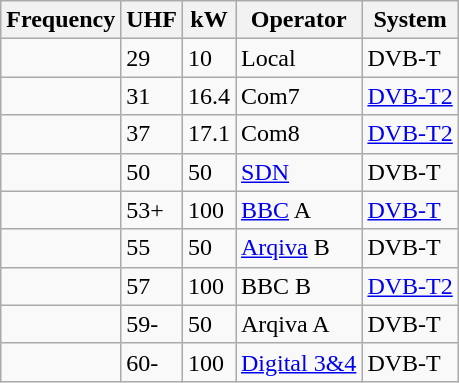<table class="wikitable sortable">
<tr>
<th>Frequency</th>
<th>UHF</th>
<th>kW</th>
<th>Operator</th>
<th>System</th>
</tr>
<tr>
<td></td>
<td>29</td>
<td>10</td>
<td>Local</td>
<td>DVB-T</td>
</tr>
<tr>
<td></td>
<td>31</td>
<td>16.4</td>
<td>Com7</td>
<td><a href='#'>DVB-T2</a></td>
</tr>
<tr>
<td></td>
<td>37</td>
<td>17.1</td>
<td>Com8</td>
<td><a href='#'>DVB-T2</a></td>
</tr>
<tr>
<td></td>
<td>50</td>
<td>50</td>
<td><a href='#'>SDN</a></td>
<td>DVB-T</td>
</tr>
<tr>
<td></td>
<td>53+</td>
<td>100</td>
<td><a href='#'>BBC</a> A</td>
<td><a href='#'>DVB-T</a></td>
</tr>
<tr>
<td></td>
<td>55</td>
<td>50</td>
<td><a href='#'>Arqiva</a> B</td>
<td>DVB-T</td>
</tr>
<tr>
<td></td>
<td>57</td>
<td>100</td>
<td>BBC B</td>
<td><a href='#'>DVB-T2</a></td>
</tr>
<tr>
<td></td>
<td>59-</td>
<td>50</td>
<td>Arqiva A</td>
<td>DVB-T</td>
</tr>
<tr>
<td></td>
<td>60-</td>
<td>100</td>
<td><a href='#'>Digital 3&4</a></td>
<td>DVB-T</td>
</tr>
</table>
